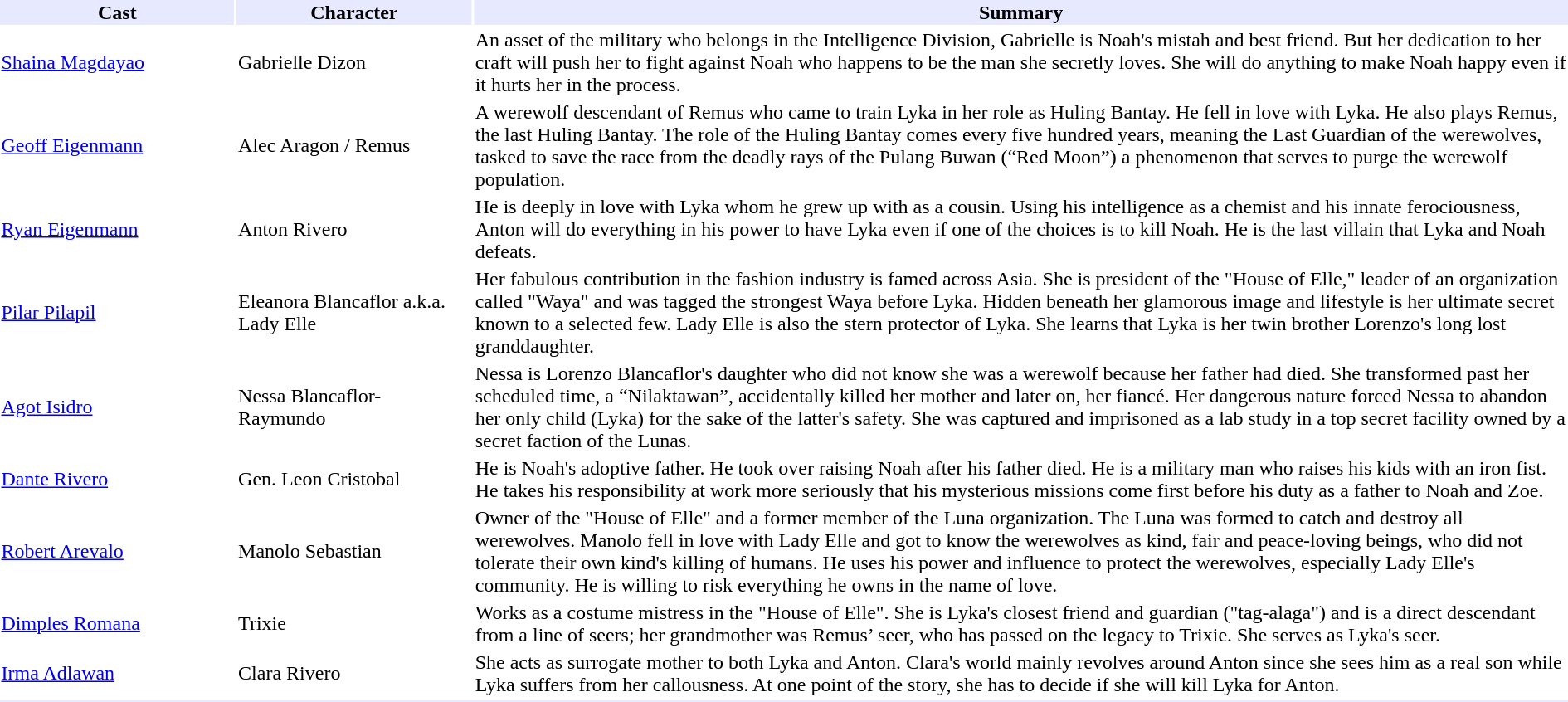<table border="0"  style="margin:auto; width:100%;">
<tr style="background:#e6e9ff; text-align:center;">
<th style="width:15%;">Cast</th>
<th style="width:15%;">Character</th>
<th style="width:15px;">Summary</th>
</tr>
<tr>
<td><a href='#'>Shaina Magdayao</a></td>
<td>Gabrielle Dizon</td>
<td>An asset of the military who belongs in the Intelligence Division, Gabrielle is Noah's mistah and best friend. But her dedication to her craft will push her to fight against Noah who happens to be the man she secretly loves. She will do anything to make Noah happy even if it hurts her in the process.</td>
</tr>
<tr>
<td><a href='#'>Geoff Eigenmann</a></td>
<td>Alec Aragon / Remus</td>
<td>A werewolf descendant of Remus who came to train Lyka in her role as Huling Bantay. He fell in love with Lyka.  He also plays Remus, the last Huling Bantay. The role of the Huling Bantay comes every five hundred years, meaning the Last Guardian of the werewolves, tasked to save the race from the deadly rays of the Pulang Buwan (“Red Moon”) a phenomenon that serves to purge the werewolf population.</td>
</tr>
<tr>
<td><a href='#'>Ryan Eigenmann</a></td>
<td>Anton Rivero</td>
<td>He is deeply in love with Lyka whom he grew up with as a cousin. Using his intelligence as a chemist and his innate ferociousness, Anton will do everything in his power to have Lyka even if one of the choices is to kill Noah. He is the last villain that Lyka and Noah defeats.</td>
</tr>
<tr>
<td><a href='#'>Pilar Pilapil</a></td>
<td>Eleanora Blancaflor a.k.a. Lady Elle</td>
<td>Her fabulous contribution in the fashion industry is famed across Asia. She is president of the "House of Elle," leader of an organization called "Waya" and was tagged the strongest Waya before Lyka. Hidden beneath her glamorous image and lifestyle is her ultimate secret known to a selected few. Lady Elle is also the stern protector of Lyka. She learns that Lyka is her twin brother Lorenzo's long lost granddaughter.</td>
</tr>
<tr>
<td><a href='#'>Agot Isidro</a></td>
<td>Nessa Blancaflor- Raymundo</td>
<td>Nessa is Lorenzo Blancaflor's daughter who did not know she was a werewolf because her father had died. She transformed past her scheduled time, a “Nilaktawan”, accidentally killed her mother and later on, her fiancé. Her dangerous nature forced Nessa to abandon her only child (Lyka) for the sake of the latter's safety.  She was captured and imprisoned as a lab study in a top secret facility owned by a secret faction of the Lunas.</td>
</tr>
<tr>
<td><a href='#'>Dante Rivero</a></td>
<td>Gen. Leon Cristobal</td>
<td>He is Noah's adoptive father.  He took over raising Noah after his father died. He is a military man who raises his kids with an iron fist. He takes his responsibility at work more seriously that his mysterious missions come first before his duty as a father to Noah and Zoe.</td>
</tr>
<tr>
<td><a href='#'>Robert Arevalo</a></td>
<td>Manolo Sebastian</td>
<td>Owner of the "House of Elle" and a former member of the Luna organization. The Luna was formed to catch and destroy all werewolves.  Manolo fell in love with Lady Elle and got to know the werewolves as kind, fair and peace-loving beings, who did not tolerate their own kind's killing of humans.  He uses his power and influence to protect the werewolves, especially Lady Elle's community. He is willing to risk everything he owns in the name of love.</td>
</tr>
<tr>
<td><a href='#'>Dimples Romana</a></td>
<td>Trixie</td>
<td>Works as a costume mistress in the "House of Elle". She is Lyka's closest friend and guardian ("tag-alaga") and is a direct descendant from a line of seers; her grandmother was Remus’ seer, who has passed on the legacy to Trixie.  She serves as Lyka's seer.</td>
</tr>
<tr>
<td><a href='#'>Irma Adlawan</a></td>
<td>Clara Rivero</td>
<td>She acts as surrogate mother to both Lyka and Anton. Clara's world mainly revolves around Anton since she sees him as a real son while Lyka suffers from her callousness. At one point of the story, she has to decide if she will kill Lyka for Anton.</td>
</tr>
<tr>
<td colspan="3" style="background: #e6e9ff;"></td>
</tr>
</table>
